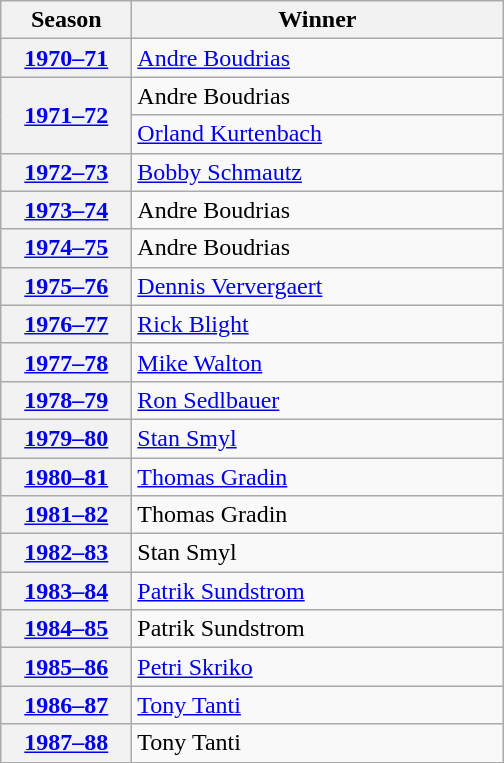<table class="wikitable">
<tr>
<th scope="col" style="width:5em">Season</th>
<th scope="col" style="width:15em">Winner</th>
</tr>
<tr>
<th scope="row"><a href='#'>1970–71</a></th>
<td><a href='#'>Andre Boudrias</a></td>
</tr>
<tr>
<th scope="row" rowspan="2"><a href='#'>1971–72</a></th>
<td>Andre Boudrias</td>
</tr>
<tr>
<td><a href='#'>Orland Kurtenbach</a></td>
</tr>
<tr>
<th scope="row"><a href='#'>1972–73</a></th>
<td><a href='#'>Bobby Schmautz</a></td>
</tr>
<tr>
<th scope="row"><a href='#'>1973–74</a></th>
<td>Andre Boudrias</td>
</tr>
<tr>
<th scope="row"><a href='#'>1974–75</a></th>
<td>Andre Boudrias</td>
</tr>
<tr>
<th scope="row"><a href='#'>1975–76</a></th>
<td><a href='#'>Dennis Ververgaert</a></td>
</tr>
<tr>
<th scope="row"><a href='#'>1976–77</a></th>
<td><a href='#'>Rick Blight</a></td>
</tr>
<tr>
<th scope="row"><a href='#'>1977–78</a></th>
<td><a href='#'>Mike Walton</a></td>
</tr>
<tr>
<th scope="row"><a href='#'>1978–79</a></th>
<td><a href='#'>Ron Sedlbauer</a></td>
</tr>
<tr>
<th scope="row"><a href='#'>1979–80</a></th>
<td><a href='#'>Stan Smyl</a></td>
</tr>
<tr>
<th scope="row"><a href='#'>1980–81</a></th>
<td><a href='#'>Thomas Gradin</a></td>
</tr>
<tr>
<th scope="row"><a href='#'>1981–82</a></th>
<td>Thomas Gradin</td>
</tr>
<tr>
<th scope="row"><a href='#'>1982–83</a></th>
<td>Stan Smyl</td>
</tr>
<tr>
<th scope="row"><a href='#'>1983–84</a></th>
<td><a href='#'>Patrik Sundstrom</a></td>
</tr>
<tr>
<th scope="row"><a href='#'>1984–85</a></th>
<td>Patrik Sundstrom</td>
</tr>
<tr>
<th scope="row"><a href='#'>1985–86</a></th>
<td><a href='#'>Petri Skriko</a></td>
</tr>
<tr>
<th scope="row"><a href='#'>1986–87</a></th>
<td><a href='#'>Tony Tanti</a></td>
</tr>
<tr>
<th scope="row"><a href='#'>1987–88</a></th>
<td>Tony Tanti</td>
</tr>
</table>
